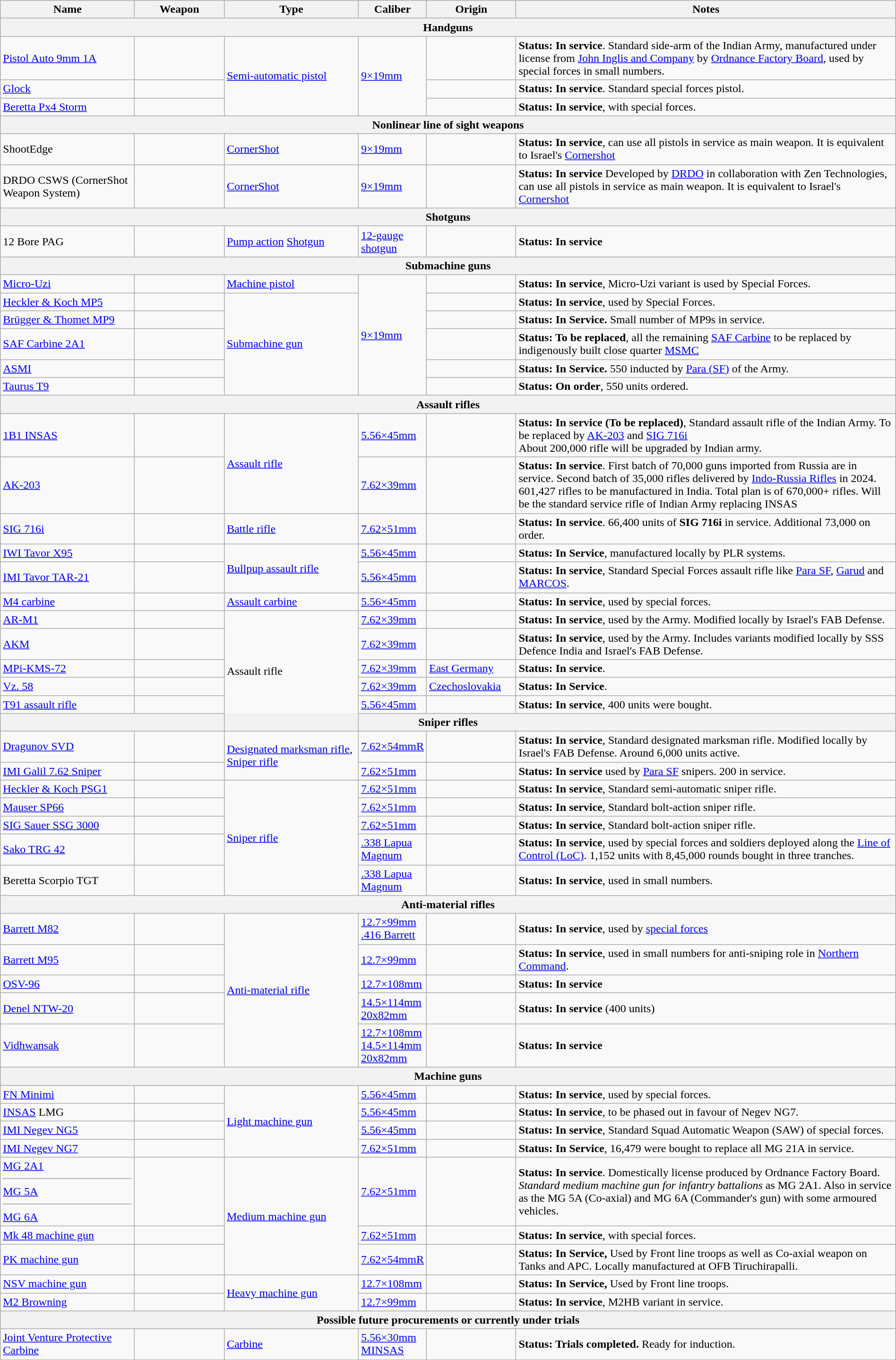<table class="wikitable" style="width:100%;">
<tr>
<th style="width:15%;">Name</th>
<th style="width:10%;">Weapon</th>
<th style="width:15%;">Type</th>
<th style="width:5%;">Caliber</th>
<th style="width:10%;">Origin</th>
<th>Notes</th>
</tr>
<tr>
<th colspan="6">Handguns</th>
</tr>
<tr>
<td><a href='#'>Pistol Auto 9mm 1A</a></td>
<td></td>
<td rowspan="3"><a href='#'>Semi-automatic pistol</a></td>
<td rowspan="3"><a href='#'>9×19mm</a></td>
<td><br></td>
<td><strong>Status: In service</strong>. Standard side-arm of the Indian Army, manufactured under license from <a href='#'>John Inglis and Company</a> by <a href='#'>Ordnance Factory Board</a>, used by special forces in small numbers.</td>
</tr>
<tr>
<td><a href='#'>Glock</a></td>
<td></td>
<td></td>
<td><strong>Status: In service</strong>. Standard special forces pistol.</td>
</tr>
<tr>
<td><a href='#'>Beretta Px4 Storm</a></td>
<td></td>
<td></td>
<td><strong>Status: In service</strong>, with special forces.</td>
</tr>
<tr>
<th colspan="6">Nonlinear line of sight weapons</th>
</tr>
<tr>
<td>ShootEdge</td>
<td></td>
<td><a href='#'>CornerShot</a></td>
<td><a href='#'>9×19mm</a></td>
<td></td>
<td><strong>Status: In service</strong>, can use all pistols in service as main weapon. It is equivalent to Israel's <a href='#'>Cornershot</a></td>
</tr>
<tr>
<td>DRDO CSWS (CornerShot Weapon System)</td>
<td></td>
<td><a href='#'>CornerShot</a></td>
<td><a href='#'>9×19mm</a></td>
<td></td>
<td><strong>Status: In service</strong> Developed by <a href='#'>DRDO</a> in collaboration with Zen Technologies, can use all pistols in service as main weapon. It is equivalent to Israel's <a href='#'>Cornershot</a></td>
</tr>
<tr>
<th colspan="6">Shotguns</th>
</tr>
<tr>
<td>12 Bore PAG</td>
<td></td>
<td><a href='#'>Pump action</a> <a href='#'>Shotgun</a></td>
<td><a href='#'>12-gauge shotgun</a></td>
<td></td>
<td><strong>Status: In service</strong></td>
</tr>
<tr>
<th colspan="6">Submachine guns</th>
</tr>
<tr>
<td><a href='#'>Micro-Uzi</a></td>
<td></td>
<td><a href='#'>Machine pistol</a></td>
<td rowspan="6"><a href='#'>9×19mm</a></td>
<td><br></td>
<td><strong>Status: In service</strong>, Micro-Uzi variant is used by Special Forces.</td>
</tr>
<tr>
<td><a href='#'>Heckler & Koch MP5</a></td>
<td></td>
<td rowspan="5"><a href='#'>Submachine gun</a></td>
<td></td>
<td><strong>Status: In service</strong>, used by Special Forces.</td>
</tr>
<tr>
<td><a href='#'>Brügger & Thomet MP9</a></td>
<td></td>
<td></td>
<td><strong>Status: In Service.</strong> Small number of MP9s in service.</td>
</tr>
<tr>
<td><a href='#'>SAF Carbine 2A1</a></td>
<td></td>
<td><br></td>
<td><strong>Status: To be replaced</strong>, all the remaining <a href='#'>SAF Carbine</a> to be replaced by indigenously built close quarter <a href='#'>MSMC</a></td>
</tr>
<tr>
<td><a href='#'>ASMI</a></td>
<td></td>
<td></td>
<td><strong>Status: In Service.</strong> 550 inducted by <a href='#'>Para (SF)</a> of the Army.</td>
</tr>
<tr>
<td><a href='#'>Taurus T9</a></td>
<td></td>
<td><br></td>
<td><strong>Status: On order</strong>, 550 units ordered.</td>
</tr>
<tr>
<th colspan="6">Assault rifles</th>
</tr>
<tr>
<td><a href='#'>1B1 INSAS</a></td>
<td></td>
<td rowspan="2"><a href='#'>Assault rifle</a></td>
<td><a href='#'>5.56×45mm</a></td>
<td></td>
<td><strong>Status: In service (To be replaced)</strong>, Standard assault rifle of the Indian Army. To be replaced by <a href='#'>AK-203</a> and <a href='#'>SIG 716i</a><br>About 200,000 rifle will be upgraded by Indian army.</td>
</tr>
<tr>
<td><a href='#'>AK-203</a></td>
<td></td>
<td><a href='#'>7.62×39mm</a></td>
<td><br></td>
<td><strong>Status: In service</strong>. First batch of 70,000 guns imported from Russia are in service. Second batch of 35,000 rifles delivered by <a href='#'>Indo-Russia Rifles</a> in 2024. 601,427 rifles to be manufactured in India. Total plan is of 670,000+ rifles. Will be the standard service rifle of Indian Army replacing INSAS</td>
</tr>
<tr>
<td><a href='#'>SIG 716i</a></td>
<td></td>
<td><a href='#'>Battle rifle</a></td>
<td><a href='#'>7.62×51mm</a></td>
<td></td>
<td><strong>Status: In service</strong>. 66,400 units of <strong>SIG 716i</strong> in service. Additional 73,000 on order.</td>
</tr>
<tr>
<td><a href='#'>IWI Tavor X95</a></td>
<td></td>
<td rowspan="2"><a href='#'>Bullpup assault rifle</a></td>
<td><a href='#'>5.56×45mm</a></td>
<td></td>
<td><strong>Status: In Service</strong>, manufactured locally by PLR systems.</td>
</tr>
<tr>
<td><a href='#'>IMI Tavor TAR-21</a></td>
<td></td>
<td><a href='#'>5.56×45mm</a></td>
<td><br></td>
<td><strong>Status: In service</strong>, Standard Special Forces assault rifle like <a href='#'>Para SF</a>, <a href='#'>Garud</a> and <a href='#'>MARCOS</a>.</td>
</tr>
<tr>
<td><a href='#'>M4 carbine</a></td>
<td></td>
<td><a href='#'>Assault carbine</a></td>
<td><a href='#'>5.56×45mm</a></td>
<td></td>
<td><strong>Status: In service</strong>, used by special forces.</td>
</tr>
<tr>
<td><a href='#'>AR-M1</a></td>
<td></td>
<td rowspan="6">Assault rifle</td>
<td><a href='#'>7.62×39mm</a></td>
<td></td>
<td><strong>Status: In service</strong>, used by the Army.  Modified locally by Israel's FAB Defense.</td>
</tr>
<tr>
<td><a href='#'>AKM</a></td>
<td></td>
<td><a href='#'>7.62×39mm</a></td>
<td></td>
<td><strong>Status: In service</strong>, used by the Army. Includes variants modified locally by SSS Defence India and Israel's FAB Defense.</td>
</tr>
<tr>
<td><a href='#'>MPi-KMS-72</a></td>
<td></td>
<td><a href='#'>7.62×39mm</a></td>
<td> <a href='#'>East Germany</a></td>
<td><strong>Status: In service</strong>.</td>
</tr>
<tr>
<td><a href='#'>Vz. 58</a></td>
<td></td>
<td><a href='#'>7.62×39mm</a></td>
<td> <a href='#'>Czechoslovakia</a></td>
<td><strong>Status: In Service</strong>.</td>
</tr>
<tr>
<td><a href='#'>T91 assault rifle</a></td>
<td></td>
<td><a href='#'>5.56×45mm</a></td>
<td></td>
<td><strong>Status: In service</strong>, 400 units were bought.</td>
</tr>
<tr>
<th colspan="6">Sniper rifles</th>
</tr>
<tr>
<td><a href='#'>Dragunov SVD</a></td>
<td></td>
<td rowspan="2"><a href='#'>Designated marksman rifle</a>,<br><a href='#'>Sniper rifle</a></td>
<td><a href='#'>7.62×54mmR</a></td>
<td></td>
<td><strong>Status: In service</strong>, Standard designated marksman rifle. Modified locally by Israel's FAB Defense. Around 6,000 units active.</td>
</tr>
<tr>
<td><a href='#'>IMI Galil 7.62 Sniper</a></td>
<td></td>
<td><a href='#'>7.62×51mm</a></td>
<td><br></td>
<td><strong>Status: In service</strong> used by <a href='#'>Para SF</a> snipers. 200 in service.</td>
</tr>
<tr>
<td><a href='#'>Heckler & Koch PSG1</a></td>
<td></td>
<td rowspan="5"><a href='#'>Sniper rifle</a></td>
<td><a href='#'>7.62×51mm</a></td>
<td></td>
<td><strong>Status: In service</strong>, Standard semi-automatic sniper rifle.</td>
</tr>
<tr>
<td><a href='#'>Mauser SP66</a></td>
<td></td>
<td><a href='#'>7.62×51mm</a></td>
<td></td>
<td><strong>Status: In service</strong>, Standard bolt-action sniper rifle.</td>
</tr>
<tr>
<td><a href='#'>SIG Sauer SSG 3000</a></td>
<td></td>
<td><a href='#'>7.62×51mm</a></td>
<td></td>
<td><strong>Status: In service</strong>, Standard bolt-action sniper rifle.</td>
</tr>
<tr>
<td><a href='#'>Sako TRG 42</a></td>
<td></td>
<td><a href='#'>.338 Lapua Magnum</a></td>
<td></td>
<td><strong>Status: In service</strong>, used by special forces and soldiers deployed along the <a href='#'>Line of Control (LoC)</a>. 1,152 units with 8,45,000 rounds bought in three tranches.</td>
</tr>
<tr>
<td>Beretta Scorpio TGT</td>
<td></td>
<td><a href='#'>.338 Lapua Magnum</a></td>
<td></td>
<td><strong>Status: In service</strong>, used in small numbers.</td>
</tr>
<tr>
<th colspan="6">Anti-material rifles</th>
</tr>
<tr>
<td><a href='#'>Barrett M82</a></td>
<td></td>
<td rowspan="5"><a href='#'>Anti-material rifle</a></td>
<td><a href='#'>12.7×99mm</a><br><a href='#'>.416 Barrett</a></td>
<td></td>
<td><strong>Status: In service</strong>, used by <a href='#'>special forces</a></td>
</tr>
<tr>
<td><a href='#'>Barrett M95</a></td>
<td></td>
<td><a href='#'>12.7×99mm</a></td>
<td></td>
<td><strong>Status: In service</strong>, used in small numbers for anti-sniping role in <a href='#'>Northern Command</a>.</td>
</tr>
<tr>
<td><a href='#'>OSV-96</a></td>
<td></td>
<td><a href='#'>12.7×108mm</a></td>
<td></td>
<td><strong>Status: In service</strong></td>
</tr>
<tr>
<td><a href='#'>Denel NTW-20</a></td>
<td></td>
<td><a href='#'>14.5×114mm</a><br><a href='#'>20x82mm</a></td>
<td></td>
<td><strong>Status: In service</strong> (400 units)<strong></strong></td>
</tr>
<tr>
<td><a href='#'>Vidhwansak</a></td>
<td></td>
<td><a href='#'>12.7×108mm</a> <br><a href='#'>14.5×114mm</a><br><a href='#'>20x82mm</a></td>
<td></td>
<td><strong>Status: In service</strong></td>
</tr>
<tr>
<th colspan="6">Machine guns</th>
</tr>
<tr>
<td><a href='#'>FN Minimi</a></td>
<td></td>
<td rowspan="4"><a href='#'>Light machine gun</a></td>
<td><a href='#'>5.56×45mm</a></td>
<td></td>
<td><strong>Status: In service</strong>, used by special forces.</td>
</tr>
<tr>
<td><a href='#'>INSAS</a> LMG</td>
<td></td>
<td><a href='#'>5.56×45mm</a></td>
<td></td>
<td><strong>Status: In service</strong>, to be phased out in favour of Negev NG7.</td>
</tr>
<tr>
<td><a href='#'>IMI Negev NG5</a></td>
<td></td>
<td><a href='#'>5.56×45mm</a></td>
<td><br></td>
<td><strong>Status: In service</strong>, Standard Squad Automatic Weapon (SAW) of special forces.</td>
</tr>
<tr>
<td><a href='#'>IMI Negev NG7</a></td>
<td></td>
<td><a href='#'>7.62×51mm</a></td>
<td><br></td>
<td><strong>Status: In Service</strong>, 16,479 were bought to replace all MG 21A in service.</td>
</tr>
<tr>
<td><a href='#'>MG 2A1</a><hr><a href='#'>MG 5A</a><hr><a href='#'>MG 6A</a></td>
<td></td>
<td rowspan="3"><a href='#'>Medium machine gun</a></td>
<td><a href='#'>7.62×51mm</a></td>
<td><br></td>
<td><strong>Status: In service</strong>. Domestically license produced by Ordnance Factory Board. <em>Standard medium machine gun for infantry battalions</em> as MG 2A1. Also in service as the MG 5A (Co-axial) and MG 6A (Commander's gun) with some armoured vehicles.</td>
</tr>
<tr>
<td><a href='#'>Mk 48 machine gun</a></td>
<td></td>
<td><a href='#'>7.62×51mm</a></td>
<td><br></td>
<td><strong>Status: In service</strong>, with special forces.</td>
</tr>
<tr>
<td><a href='#'>PK machine gun</a></td>
<td></td>
<td><a href='#'>7.62×54mmR</a></td>
<td><br></td>
<td><strong>Status: In Service,</strong> Used by Front line troops as well as Co-axial weapon on Tanks and APC. Locally manufactured at OFB Tiruchirapalli.</td>
</tr>
<tr>
<td><a href='#'>NSV machine gun</a></td>
<td></td>
<td rowspan="2"><a href='#'>Heavy machine gun</a></td>
<td><a href='#'>12.7×108mm</a></td>
<td><br></td>
<td><strong>Status: In Service,</strong> Used by Front line troops.</td>
</tr>
<tr>
<td><a href='#'>M2 Browning</a></td>
<td></td>
<td><a href='#'>12.7×99mm</a></td>
<td><br></td>
<td><strong>Status: In service</strong>, M2HB variant in service.</td>
</tr>
<tr>
<th colspan="6">Possible future procurements or currently under trials</th>
</tr>
<tr>
<td><a href='#'>Joint Venture Protective Carbine</a></td>
<td></td>
<td><a href='#'>Carbine</a></td>
<td><a href='#'>5.56×30mm MINSAS</a></td>
<td></td>
<td><strong>Status: Trials completed.</strong> Ready for induction.</td>
</tr>
<tr>
</tr>
<tr>
</tr>
</table>
